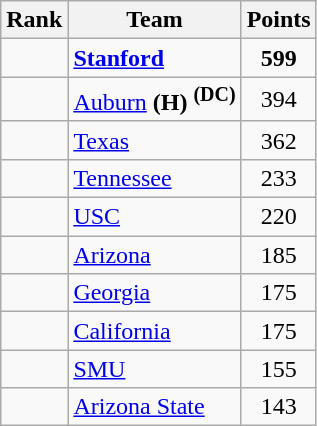<table class="wikitable sortable" style="text-align:center">
<tr>
<th>Rank</th>
<th>Team</th>
<th>Points</th>
</tr>
<tr>
<td></td>
<td align=left><strong><a href='#'>Stanford</a></strong></td>
<td><strong>599</strong></td>
</tr>
<tr>
<td></td>
<td align=left><a href='#'>Auburn</a>  <strong>(H)</strong>  <sup><strong>(DC)</strong></sup></td>
<td>394</td>
</tr>
<tr>
<td></td>
<td align=left><a href='#'>Texas</a></td>
<td>362</td>
</tr>
<tr>
<td></td>
<td align=left><a href='#'>Tennessee</a></td>
<td>233</td>
</tr>
<tr>
<td></td>
<td align=left><a href='#'>USC</a></td>
<td>220</td>
</tr>
<tr>
<td></td>
<td align=left><a href='#'>Arizona</a></td>
<td>185</td>
</tr>
<tr>
<td></td>
<td align=left><a href='#'>Georgia</a></td>
<td>175</td>
</tr>
<tr>
<td></td>
<td align=left><a href='#'>California</a></td>
<td>175</td>
</tr>
<tr>
<td></td>
<td align=left><a href='#'>SMU</a></td>
<td>155</td>
</tr>
<tr>
<td></td>
<td align=left><a href='#'>Arizona State</a></td>
<td>143</td>
</tr>
</table>
